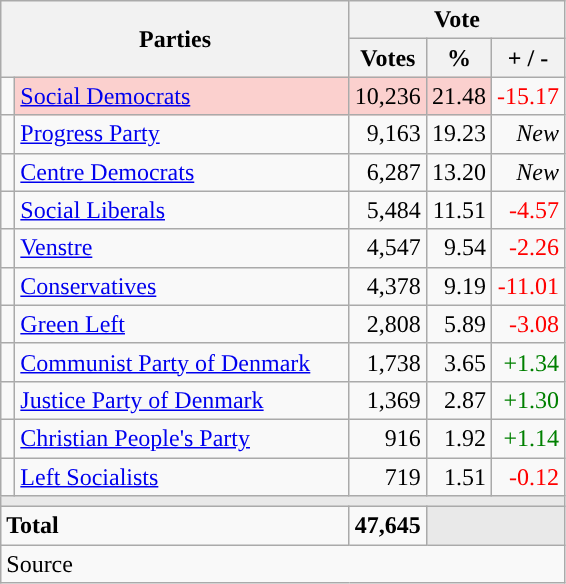<table class="wikitable" style="text-align:right;">
<tr>
<th style="text-align:centre;" rowspan="2" colspan="2" width="225">Parties</th>
<th colspan="3">Vote</th>
</tr>
<tr>
<th width="15">Votes</th>
<th width="15">%</th>
<th width="15">+ / -</th>
</tr>
<tr>
<td width="2" style="color:inherit;background:"></td>
<td bgcolor=#fbd0ce  align="left"><a href='#'>Social Democrats</a></td>
<td bgcolor=#fbd0ce>10,236</td>
<td bgcolor=#fbd0ce>21.48</td>
<td style=color:red;>-15.17</td>
</tr>
<tr>
<td width="2" style="color:inherit;background:"></td>
<td align="left"><a href='#'>Progress Party</a></td>
<td>9,163</td>
<td>19.23</td>
<td><em>New</em></td>
</tr>
<tr>
<td width="2" style="color:inherit;background:"></td>
<td align="left"><a href='#'>Centre Democrats</a></td>
<td>6,287</td>
<td>13.20</td>
<td><em>New</em></td>
</tr>
<tr>
<td width="2" style="color:inherit;background:"></td>
<td align="left"><a href='#'>Social Liberals</a></td>
<td>5,484</td>
<td>11.51</td>
<td style=color:red;>-4.57</td>
</tr>
<tr>
<td width="2" style="color:inherit;background:"></td>
<td align="left"><a href='#'>Venstre</a></td>
<td>4,547</td>
<td>9.54</td>
<td style=color:red;>-2.26</td>
</tr>
<tr>
<td width="2" style="color:inherit;background:"></td>
<td align="left"><a href='#'>Conservatives</a></td>
<td>4,378</td>
<td>9.19</td>
<td style=color:red;>-11.01</td>
</tr>
<tr>
<td width="2" style="color:inherit;background:"></td>
<td align="left"><a href='#'>Green Left</a></td>
<td>2,808</td>
<td>5.89</td>
<td style=color:red;>-3.08</td>
</tr>
<tr>
<td width="2" style="color:inherit;background:"></td>
<td align="left"><a href='#'>Communist Party of Denmark</a></td>
<td>1,738</td>
<td>3.65</td>
<td style=color:green;>+1.34</td>
</tr>
<tr>
<td width="2" style="color:inherit;background:"></td>
<td align="left"><a href='#'>Justice Party of Denmark</a></td>
<td>1,369</td>
<td>2.87</td>
<td style=color:green;>+1.30</td>
</tr>
<tr>
<td width="2" style="color:inherit;background:"></td>
<td align="left"><a href='#'>Christian People's Party</a></td>
<td>916</td>
<td>1.92</td>
<td style=color:green;>+1.14</td>
</tr>
<tr>
<td width="2" style="color:inherit;background:"></td>
<td align="left"><a href='#'>Left Socialists</a></td>
<td>719</td>
<td>1.51</td>
<td style=color:red;>-0.12</td>
</tr>
<tr>
<td colspan="7" bgcolor="#E9E9E9"></td>
</tr>
<tr>
<td align="left" colspan="2"><strong>Total</strong></td>
<td><strong>47,645</strong></td>
<td bgcolor="#E9E9E9" colspan="2"></td>
</tr>
<tr>
<td align="left" colspan="6">Source</td>
</tr>
</table>
